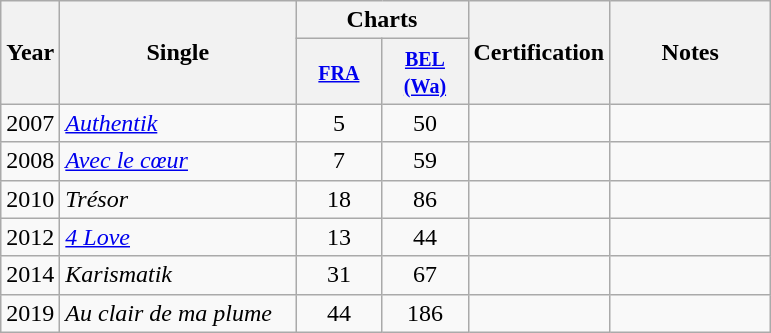<table class="wikitable">
<tr>
<th align="center" rowspan="2" width="10">Year</th>
<th align="center" rowspan="2" width="150">Single</th>
<th align="center" colspan="2">Charts</th>
<th align="center" rowspan="2" width="40">Certification</th>
<th align="center" rowspan="2" width="100">Notes</th>
</tr>
<tr>
<th width="50"><small><a href='#'>FRA</a></small><br></th>
<th width="50"><small><a href='#'>BEL <br>(Wa)</a></small><br></th>
</tr>
<tr>
<td align="center">2007</td>
<td><em><a href='#'>Authentik</a></em></td>
<td align="center">5</td>
<td align="center">50</td>
<td align="center"></td>
<td></td>
</tr>
<tr>
<td align="center">2008</td>
<td><em><a href='#'>Avec le cœur</a></em></td>
<td align="center">7</td>
<td align="center">59</td>
<td align="center"></td>
<td></td>
</tr>
<tr>
<td align="center">2010</td>
<td><em>Trésor</em></td>
<td align="center">18</td>
<td align="center">86</td>
<td align="center"></td>
<td></td>
</tr>
<tr>
<td align="center">2012</td>
<td><em><a href='#'>4 Love</a></em></td>
<td align="center">13</td>
<td align="center">44</td>
<td align="center"></td>
<td></td>
</tr>
<tr>
<td align="center">2014</td>
<td><em>Karismatik</em></td>
<td align="center">31</td>
<td align="center">67</td>
<td align="center"></td>
<td></td>
</tr>
<tr>
<td align="center">2019</td>
<td><em>Au clair de ma plume</em></td>
<td align="center">44<br></td>
<td align="center">186</td>
<td align="center"></td>
<td></td>
</tr>
</table>
